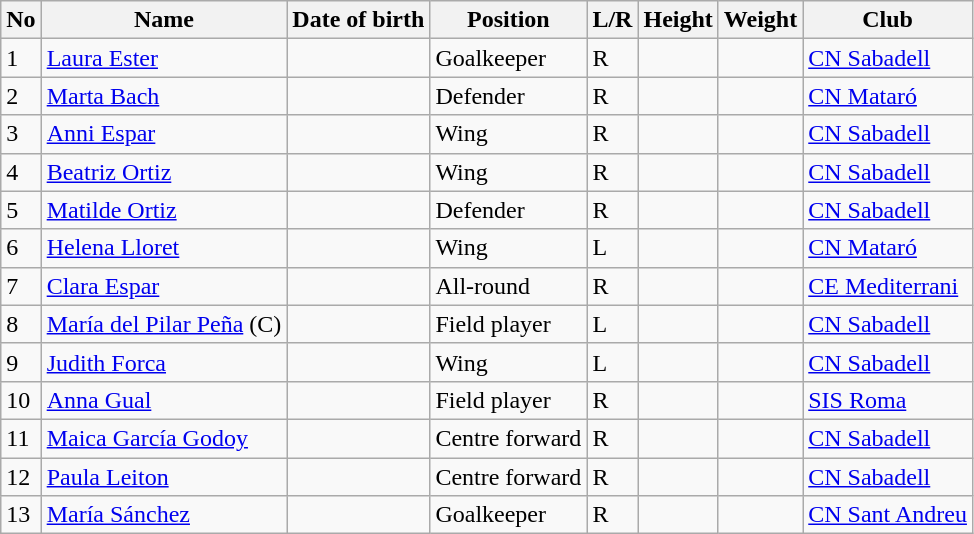<table class="wikitable sortable" text-align:center;">
<tr>
<th>No</th>
<th>Name</th>
<th>Date of birth</th>
<th>Position</th>
<th>L/R</th>
<th>Height</th>
<th>Weight</th>
<th>Club</th>
</tr>
<tr>
<td>1</td>
<td align=left><a href='#'>Laura Ester</a></td>
<td align=left></td>
<td>Goalkeeper</td>
<td>R</td>
<td></td>
<td></td>
<td align=left> <a href='#'>CN Sabadell</a></td>
</tr>
<tr>
<td>2</td>
<td align=left><a href='#'>Marta Bach</a></td>
<td align=left></td>
<td>Defender</td>
<td>R</td>
<td></td>
<td></td>
<td align=left> <a href='#'>CN Mataró</a></td>
</tr>
<tr>
<td>3</td>
<td align=left><a href='#'>Anni Espar</a></td>
<td align=left></td>
<td>Wing</td>
<td>R</td>
<td></td>
<td></td>
<td align=left> <a href='#'>CN Sabadell</a></td>
</tr>
<tr>
<td>4</td>
<td align=left><a href='#'>Beatriz Ortiz</a></td>
<td align=left></td>
<td>Wing</td>
<td>R</td>
<td></td>
<td></td>
<td align=left> <a href='#'>CN Sabadell</a></td>
</tr>
<tr>
<td>5</td>
<td align=left><a href='#'>Matilde Ortiz</a></td>
<td align=left></td>
<td>Defender</td>
<td>R</td>
<td></td>
<td></td>
<td align=left> <a href='#'>CN Sabadell</a></td>
</tr>
<tr>
<td>6</td>
<td align=left><a href='#'>Helena Lloret</a></td>
<td align=left></td>
<td>Wing</td>
<td>L</td>
<td></td>
<td></td>
<td align=left> <a href='#'>CN Mataró</a></td>
</tr>
<tr>
<td>7</td>
<td align=left><a href='#'>Clara Espar</a></td>
<td align=left></td>
<td>All-round</td>
<td>R</td>
<td></td>
<td></td>
<td align=left> <a href='#'>CE Mediterrani</a></td>
</tr>
<tr>
<td>8</td>
<td align=left><a href='#'>María del Pilar Peña</a> (C)</td>
<td align=left></td>
<td>Field player</td>
<td>L</td>
<td></td>
<td></td>
<td align=left> <a href='#'>CN Sabadell</a></td>
</tr>
<tr>
<td>9</td>
<td align=left><a href='#'>Judith Forca</a></td>
<td align=left></td>
<td>Wing</td>
<td>L</td>
<td></td>
<td></td>
<td align=left> <a href='#'>CN Sabadell</a></td>
</tr>
<tr>
<td>10</td>
<td align=left><a href='#'>Anna Gual</a></td>
<td align=left></td>
<td>Field player</td>
<td>R</td>
<td></td>
<td></td>
<td align=left> <a href='#'>SIS Roma</a></td>
</tr>
<tr>
<td>11</td>
<td align=left><a href='#'>Maica García Godoy</a></td>
<td align=left></td>
<td>Centre forward</td>
<td>R</td>
<td></td>
<td></td>
<td align=left> <a href='#'>CN Sabadell</a></td>
</tr>
<tr>
<td>12</td>
<td align=left><a href='#'>Paula Leiton</a></td>
<td align=left></td>
<td>Centre forward</td>
<td>R</td>
<td></td>
<td></td>
<td align=left> <a href='#'>CN Sabadell</a></td>
</tr>
<tr>
<td>13</td>
<td align=left><a href='#'>María Sánchez</a></td>
<td align=left></td>
<td>Goalkeeper</td>
<td>R</td>
<td></td>
<td></td>
<td align=left> <a href='#'>CN Sant Andreu</a></td>
</tr>
</table>
